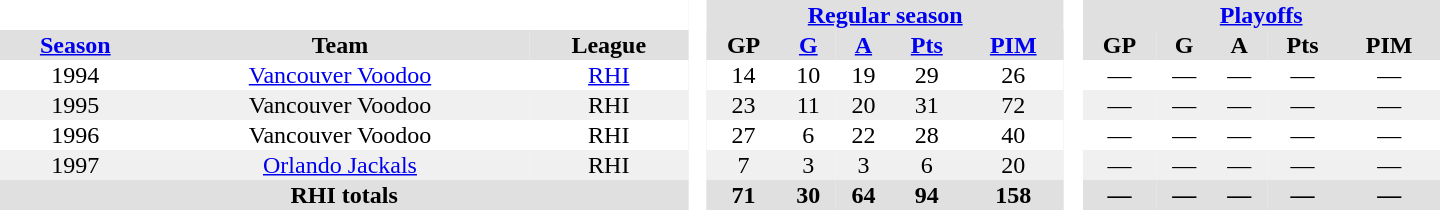<table border="0" cellpadding="1" cellspacing="0" style="text-align:center; width:60em">
<tr bgcolor="#e0e0e0">
<th colspan="3" bgcolor="#ffffff"> </th>
<th rowspan="99" bgcolor="#ffffff"> </th>
<th colspan="5"><a href='#'>Regular season</a></th>
<th rowspan="99" bgcolor="#ffffff"> </th>
<th colspan="5"><a href='#'>Playoffs</a></th>
</tr>
<tr bgcolor="#e0e0e0">
<th><a href='#'>Season</a></th>
<th>Team</th>
<th>League</th>
<th>GP</th>
<th><a href='#'>G</a></th>
<th><a href='#'>A</a></th>
<th><a href='#'>Pts</a></th>
<th><a href='#'>PIM</a></th>
<th>GP</th>
<th>G</th>
<th>A</th>
<th>Pts</th>
<th>PIM</th>
</tr>
<tr ALIGN="center">
<td>1994</td>
<td><a href='#'>Vancouver Voodoo</a></td>
<td><a href='#'>RHI</a></td>
<td>14</td>
<td>10</td>
<td>19</td>
<td>29</td>
<td>26</td>
<td>—</td>
<td>—</td>
<td>—</td>
<td>—</td>
<td>—</td>
</tr>
<tr ALIGN="center"  bgcolor="#f0f0f0">
<td>1995</td>
<td>Vancouver Voodoo</td>
<td>RHI</td>
<td>23</td>
<td>11</td>
<td>20</td>
<td>31</td>
<td>72</td>
<td>—</td>
<td>—</td>
<td>—</td>
<td>—</td>
<td>—</td>
</tr>
<tr ALIGN="center">
<td>1996</td>
<td>Vancouver Voodoo</td>
<td>RHI</td>
<td>27</td>
<td>6</td>
<td>22</td>
<td>28</td>
<td>40</td>
<td>—</td>
<td>—</td>
<td>—</td>
<td>—</td>
<td>—</td>
</tr>
<tr ALIGN="center"  bgcolor="#f0f0f0">
<td>1997</td>
<td><a href='#'>Orlando Jackals</a></td>
<td>RHI</td>
<td>7</td>
<td>3</td>
<td>3</td>
<td>6</td>
<td>20</td>
<td>—</td>
<td>—</td>
<td>—</td>
<td>—</td>
<td>—</td>
</tr>
<tr ALIGN="center" bgcolor="#e0e0e0">
<th colspan="3">RHI totals</th>
<th>71</th>
<th>30</th>
<th>64</th>
<th>94</th>
<th>158</th>
<th>—</th>
<th>—</th>
<th>—</th>
<th>—</th>
<th>—</th>
</tr>
</table>
